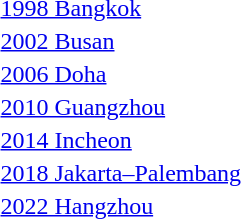<table>
<tr>
<td rowspan=2><a href='#'>1998 Bangkok</a></td>
<td rowspan=2></td>
<td rowspan=2></td>
<td></td>
</tr>
<tr>
<td></td>
</tr>
<tr>
<td rowspan=2><a href='#'>2002 Busan</a></td>
<td rowspan=2></td>
<td rowspan=2></td>
<td></td>
</tr>
<tr>
<td></td>
</tr>
<tr>
<td rowspan=2><a href='#'>2006 Doha</a></td>
<td rowspan=2></td>
<td rowspan=2></td>
<td></td>
</tr>
<tr>
<td></td>
</tr>
<tr>
<td rowspan=2><a href='#'>2010 Guangzhou</a></td>
<td rowspan=2></td>
<td rowspan=2></td>
<td></td>
</tr>
<tr>
<td></td>
</tr>
<tr>
<td rowspan=2><a href='#'>2014 Incheon</a></td>
<td rowspan=2></td>
<td rowspan=2></td>
<td></td>
</tr>
<tr>
<td></td>
</tr>
<tr>
<td rowspan=2><a href='#'>2018 Jakarta–Palembang</a></td>
<td rowspan=2></td>
<td rowspan=2></td>
<td></td>
</tr>
<tr>
<td></td>
</tr>
<tr>
<td rowspan=2><a href='#'>2022 Hangzhou</a></td>
<td rowspan=2></td>
<td rowspan=2></td>
<td></td>
</tr>
<tr>
<td></td>
</tr>
</table>
